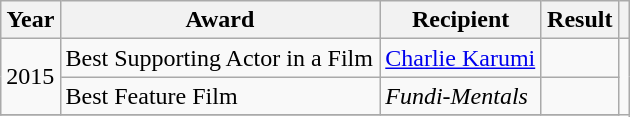<table class= "wikitable plainrowheaders" width=420px>
<tr>
<th>Year</th>
<th>Award</th>
<th>Recipient</th>
<th>Result</th>
<th></th>
</tr>
<tr>
<td rowspan=2>2015</td>
<td>Best Supporting Actor in a Film</td>
<td><a href='#'>Charlie Karumi</a></td>
<td></td>
</tr>
<tr>
<td>Best Feature Film</td>
<td><em>Fundi-Mentals</em></td>
<td></td>
</tr>
<tr>
</tr>
</table>
